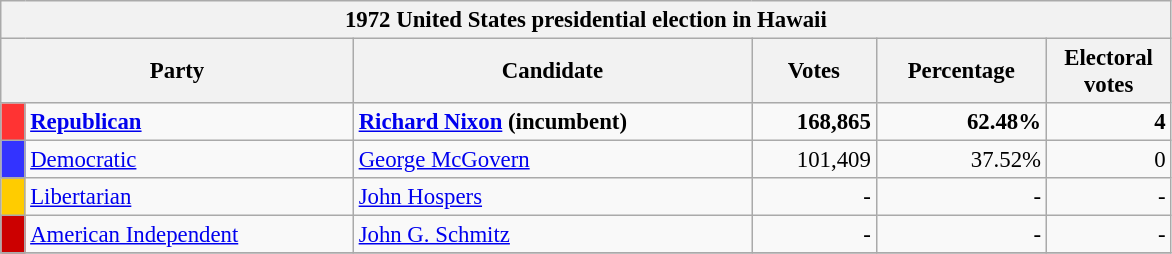<table class="wikitable" style="font-size: 95%;">
<tr>
<th colspan="6">1972 United States presidential election in Hawaii</th>
</tr>
<tr>
<th colspan="2" style="width: 15em">Party</th>
<th style="width: 17em">Candidate</th>
<th style="width: 5em">Votes</th>
<th style="width: 7em">Percentage</th>
<th style="width: 5em">Electoral votes</th>
</tr>
<tr>
<th style="background:#f33; width:3px;"></th>
<td style="width: 130px"><strong><a href='#'>Republican</a></strong></td>
<td><strong><a href='#'>Richard Nixon</a> (incumbent)</strong></td>
<td style="text-align:right;"><strong>168,865</strong></td>
<td style="text-align:right;"><strong>62.48%</strong></td>
<td style="text-align:right;"><strong>4</strong></td>
</tr>
<tr>
<th style="background:#33f; width:3px;"></th>
<td style="width: 130px"><a href='#'>Democratic</a></td>
<td><a href='#'>George McGovern</a></td>
<td style="text-align:right;">101,409</td>
<td style="text-align:right;">37.52%</td>
<td style="text-align:right;">0</td>
</tr>
<tr>
<th style="background:#FFCC00; width:3px;"></th>
<td style="width: 130px"><a href='#'>Libertarian</a></td>
<td><a href='#'>John Hospers</a></td>
<td style="text-align:right;">-</td>
<td style="text-align:right;">-</td>
<td style="text-align:right;">-</td>
</tr>
<tr>
<th style="background:#c00; width:3px;"></th>
<td style="width: 130px"><a href='#'>American Independent</a></td>
<td><a href='#'>John G. Schmitz</a></td>
<td style="text-align:right;">-</td>
<td style="text-align:right;">-</td>
<td style="text-align:right;">-</td>
</tr>
<tr>
</tr>
</table>
